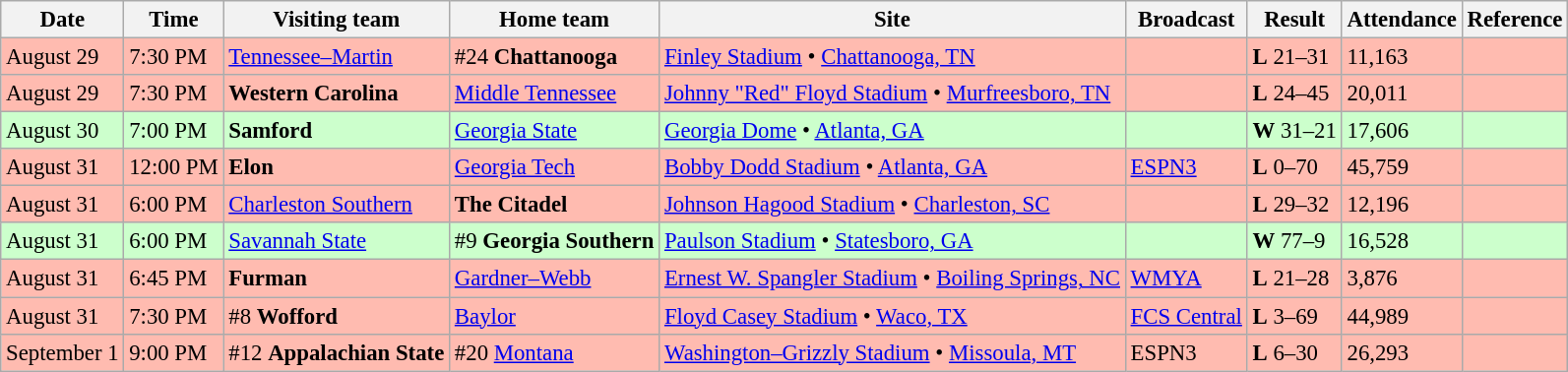<table class="wikitable" style="font-size:95%;">
<tr>
<th>Date</th>
<th>Time</th>
<th>Visiting team</th>
<th>Home team</th>
<th>Site</th>
<th>Broadcast</th>
<th>Result</th>
<th>Attendance</th>
<th class="unsortable">Reference</th>
</tr>
<tr bgcolor=ffbbb>
<td>August 29</td>
<td>7:30 PM</td>
<td><a href='#'>Tennessee–Martin</a></td>
<td>#24 <strong>Chattanooga</strong></td>
<td><a href='#'>Finley Stadium</a> • <a href='#'>Chattanooga, TN</a></td>
<td></td>
<td><strong>L</strong> 21–31</td>
<td>11,163</td>
<td></td>
</tr>
<tr bgcolor=ffbbb>
<td>August 29</td>
<td>7:30 PM</td>
<td><strong>Western Carolina</strong></td>
<td><a href='#'>Middle Tennessee</a></td>
<td><a href='#'>Johnny "Red" Floyd Stadium</a> • <a href='#'>Murfreesboro, TN</a></td>
<td></td>
<td><strong>L</strong> 24–45</td>
<td>20,011</td>
<td></td>
</tr>
<tr bgcolor=ccffcc>
<td>August 30</td>
<td>7:00 PM</td>
<td><strong>Samford</strong></td>
<td><a href='#'>Georgia State</a></td>
<td><a href='#'>Georgia Dome</a> • <a href='#'>Atlanta, GA</a></td>
<td></td>
<td><strong>W</strong> 31–21</td>
<td>17,606</td>
<td></td>
</tr>
<tr bgcolor=ffbbb>
<td>August 31</td>
<td>12:00 PM</td>
<td><strong>Elon</strong></td>
<td><a href='#'>Georgia Tech</a></td>
<td><a href='#'>Bobby Dodd Stadium</a> • <a href='#'>Atlanta, GA</a></td>
<td><a href='#'>ESPN3</a></td>
<td><strong>L</strong> 0–70</td>
<td>45,759</td>
<td></td>
</tr>
<tr bgcolor=ffbbb>
<td>August 31</td>
<td>6:00 PM</td>
<td><a href='#'>Charleston Southern</a></td>
<td><strong>The Citadel</strong></td>
<td><a href='#'>Johnson Hagood Stadium</a> • <a href='#'>Charleston, SC</a></td>
<td></td>
<td><strong>L</strong> 29–32</td>
<td>12,196</td>
<td></td>
</tr>
<tr bgcolor=ccffcc>
<td>August 31</td>
<td>6:00 PM</td>
<td><a href='#'>Savannah State</a></td>
<td>#9 <strong>Georgia Southern</strong></td>
<td><a href='#'>Paulson Stadium</a> • <a href='#'>Statesboro, GA</a></td>
<td></td>
<td><strong>W</strong> 77–9</td>
<td>16,528</td>
<td></td>
</tr>
<tr bgcolor=ffbbb>
<td>August 31</td>
<td>6:45 PM</td>
<td><strong>Furman</strong></td>
<td><a href='#'>Gardner–Webb</a></td>
<td><a href='#'>Ernest W. Spangler Stadium</a> • <a href='#'>Boiling Springs, NC</a></td>
<td><a href='#'>WMYA</a></td>
<td><strong>L</strong> 21–28</td>
<td>3,876</td>
<td></td>
</tr>
<tr bgcolor=ffbbb>
<td>August 31</td>
<td>7:30 PM</td>
<td>#8 <strong>Wofford</strong></td>
<td><a href='#'>Baylor</a></td>
<td><a href='#'>Floyd Casey Stadium</a> • <a href='#'>Waco, TX</a></td>
<td><a href='#'>FCS Central</a></td>
<td><strong>L</strong> 3–69</td>
<td>44,989</td>
<td></td>
</tr>
<tr bgcolor=ffbbb>
<td>September 1</td>
<td>9:00 PM</td>
<td>#12 <strong>Appalachian State</strong></td>
<td>#20 <a href='#'>Montana</a></td>
<td><a href='#'>Washington–Grizzly Stadium</a> • <a href='#'>Missoula, MT</a></td>
<td>ESPN3</td>
<td><strong>L</strong> 6–30</td>
<td>26,293</td>
<td></td>
</tr>
</table>
